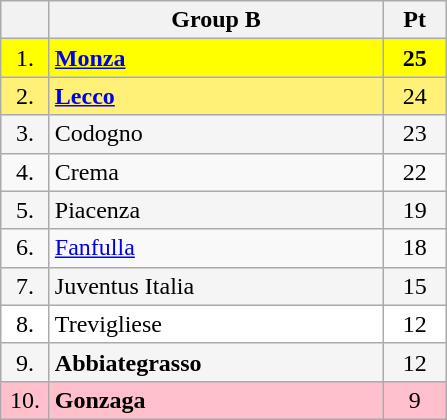<table class="wikitable" style="text-align:center">
<tr>
<th width=25></th>
<th width=215>Group B</th>
<th width=35>Pt</th>
</tr>
<tr style="background:yellow;">
<td>1.</td>
<td align=left><strong><a href='#'>Monza</a></strong></td>
<td><strong>25</strong></td>
</tr>
<tr style="background:#fff078;">
<td>2.</td>
<td align=left><strong><a href='#'>Lecco</a></strong></td>
<td>24</td>
</tr>
<tr style="background:#f5f5f5;">
<td>3.</td>
<td align=left>Codogno</td>
<td>23</td>
</tr>
<tr>
<td>4.</td>
<td align=left>Crema</td>
<td>22</td>
</tr>
<tr style="background:#f5f5f5;">
<td>5.</td>
<td align=left>Piacenza</td>
<td>19</td>
</tr>
<tr>
<td>6.</td>
<td align=left><a href='#'>Fanfulla</a></td>
<td>18</td>
</tr>
<tr style="background:#f5f5f5;">
<td>7.</td>
<td align=left>Juventus Italia</td>
<td>15</td>
</tr>
<tr style="background:#FFFfff;">
<td>8.</td>
<td align=left>Trevigliese</td>
<td>12</td>
</tr>
<tr style="background:#F5f5f5;">
<td>9.</td>
<td align=left><strong>Abbiategrasso</strong></td>
<td>12</td>
</tr>
<tr style="background:pink;">
<td>10.</td>
<td align=left><strong>Gonzaga</strong></td>
<td>9</td>
</tr>
</table>
